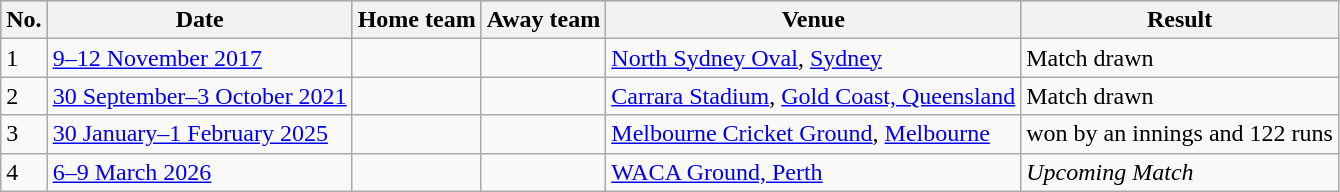<table class="wikitable">
<tr style="background:#bdb76b;">
<th>No.</th>
<th>Date</th>
<th>Home team</th>
<th>Away team</th>
<th>Venue</th>
<th>Result</th>
</tr>
<tr>
<td>1</td>
<td><a href='#'>9–12 November 2017</a></td>
<td></td>
<td></td>
<td><a href='#'>North Sydney Oval</a>, <a href='#'>Sydney</a></td>
<td>Match drawn</td>
</tr>
<tr>
<td>2</td>
<td><a href='#'>30 September–3 October 2021</a></td>
<td></td>
<td></td>
<td><a href='#'>Carrara Stadium</a>, <a href='#'>Gold Coast, Queensland</a></td>
<td>Match drawn</td>
</tr>
<tr>
<td>3</td>
<td><a href='#'>30 January–1 February 2025</a></td>
<td></td>
<td></td>
<td><a href='#'>Melbourne Cricket Ground</a>, <a href='#'>Melbourne</a></td>
<td> won by an innings and 122 runs</td>
</tr>
<tr>
<td>4</td>
<td><a href='#'>6–9 March 2026</a></td>
<td></td>
<td></td>
<td><a href='#'>WACA Ground, Perth</a></td>
<td><em>Upcoming Match</em></td>
</tr>
</table>
